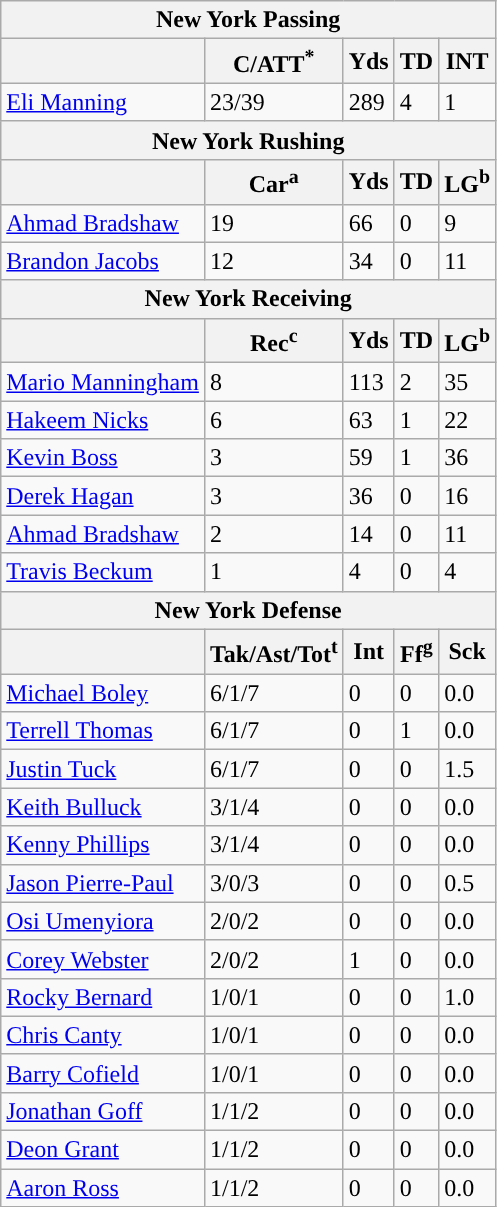<table class="wikitable">
<tr>
<th colspan="5">New York Passing</th>
</tr>
<tr>
<th></th>
<th>C/ATT<sup>*</sup></th>
<th>Yds</th>
<th>TD</th>
<th>INT</th>
</tr>
<tr>
<td><a href='#'>Eli Manning</a></td>
<td>23/39</td>
<td>289</td>
<td>4</td>
<td>1</td>
</tr>
<tr>
<th colspan="5">New York Rushing</th>
</tr>
<tr>
<th></th>
<th>Car<sup>a</sup></th>
<th>Yds</th>
<th>TD</th>
<th>LG<sup>b</sup></th>
</tr>
<tr>
<td><a href='#'>Ahmad Bradshaw</a></td>
<td>19</td>
<td>66</td>
<td>0</td>
<td>9</td>
</tr>
<tr>
<td><a href='#'>Brandon Jacobs</a></td>
<td>12</td>
<td>34</td>
<td>0</td>
<td>11</td>
</tr>
<tr>
<th colspan="5">New York Receiving</th>
</tr>
<tr>
<th></th>
<th>Rec<sup>c</sup></th>
<th>Yds</th>
<th>TD</th>
<th>LG<sup>b</sup></th>
</tr>
<tr>
<td><a href='#'>Mario Manningham</a></td>
<td>8</td>
<td>113</td>
<td>2</td>
<td>35</td>
</tr>
<tr>
<td><a href='#'>Hakeem Nicks</a></td>
<td>6</td>
<td>63</td>
<td>1</td>
<td>22</td>
</tr>
<tr>
<td><a href='#'>Kevin Boss</a></td>
<td>3</td>
<td>59</td>
<td>1</td>
<td>36</td>
</tr>
<tr>
<td><a href='#'>Derek Hagan</a></td>
<td>3</td>
<td>36</td>
<td>0</td>
<td>16</td>
</tr>
<tr>
<td><a href='#'>Ahmad Bradshaw</a></td>
<td>2</td>
<td>14</td>
<td>0</td>
<td>11</td>
</tr>
<tr>
<td><a href='#'>Travis Beckum</a></td>
<td>1</td>
<td>4</td>
<td>0</td>
<td>4</td>
</tr>
<tr>
<th colspan="5">New York Defense</th>
</tr>
<tr>
<th></th>
<th>Tak/Ast/Tot<sup>t</sup></th>
<th>Int</th>
<th>Ff<sup>g</sup></th>
<th>Sck</th>
</tr>
<tr>
<td><a href='#'>Michael Boley</a></td>
<td>6/1/7</td>
<td>0</td>
<td>0</td>
<td>0.0</td>
</tr>
<tr>
<td><a href='#'>Terrell Thomas</a></td>
<td>6/1/7</td>
<td>0</td>
<td>1</td>
<td>0.0</td>
</tr>
<tr>
<td><a href='#'>Justin Tuck</a></td>
<td>6/1/7</td>
<td>0</td>
<td>0</td>
<td>1.5</td>
</tr>
<tr>
<td><a href='#'>Keith Bulluck</a></td>
<td>3/1/4</td>
<td>0</td>
<td>0</td>
<td>0.0</td>
</tr>
<tr>
<td><a href='#'>Kenny Phillips</a></td>
<td>3/1/4</td>
<td>0</td>
<td>0</td>
<td>0.0</td>
</tr>
<tr>
<td><a href='#'>Jason Pierre-Paul</a></td>
<td>3/0/3</td>
<td>0</td>
<td>0</td>
<td>0.5</td>
</tr>
<tr>
<td><a href='#'>Osi Umenyiora</a></td>
<td>2/0/2</td>
<td>0</td>
<td>0</td>
<td>0.0</td>
</tr>
<tr>
<td><a href='#'>Corey Webster</a></td>
<td>2/0/2</td>
<td>1</td>
<td>0</td>
<td>0.0</td>
</tr>
<tr>
<td><a href='#'>Rocky Bernard</a></td>
<td>1/0/1</td>
<td>0</td>
<td>0</td>
<td>1.0</td>
</tr>
<tr>
<td><a href='#'>Chris Canty</a></td>
<td>1/0/1</td>
<td>0</td>
<td>0</td>
<td>0.0</td>
</tr>
<tr>
<td><a href='#'>Barry Cofield</a></td>
<td>1/0/1</td>
<td>0</td>
<td>0</td>
<td>0.0</td>
</tr>
<tr>
<td><a href='#'>Jonathan Goff</a></td>
<td>1/1/2</td>
<td>0</td>
<td>0</td>
<td>0.0</td>
</tr>
<tr>
<td><a href='#'>Deon Grant</a></td>
<td>1/1/2</td>
<td>0</td>
<td>0</td>
<td>0.0</td>
</tr>
<tr>
<td><a href='#'>Aaron Ross</a></td>
<td>1/1/2</td>
<td>0</td>
<td>0</td>
<td>0.0</td>
</tr>
</table>
